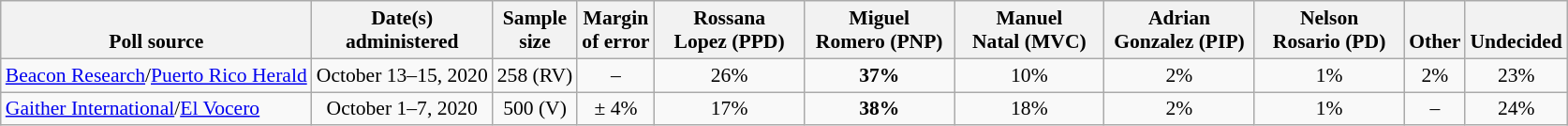<table class="wikitable" style="font-size:90%;text-align:center;">
<tr valign=bottom>
<th>Poll source</th>
<th>Date(s)<br>administered</th>
<th>Sample<br>size</th>
<th>Margin<br>of error</th>
<th style="width:100px;">Rossana<br>Lopez (PPD)</th>
<th style="width:100px;">Miguel<br>Romero (PNP)</th>
<th style="width:100px;">Manuel<br>Natal (MVC)</th>
<th style="width:100px;">Adrian<br>Gonzalez (PIP)</th>
<th style="width:100px;">Nelson<br>Rosario (PD)</th>
<th>Other</th>
<th>Undecided</th>
</tr>
<tr>
<td style="text-align:left;"><a href='#'>Beacon Research</a>/<a href='#'>Puerto Rico Herald</a></td>
<td>October 13–15, 2020</td>
<td>258 (RV)</td>
<td>–</td>
<td>26%</td>
<td><strong>37%</strong></td>
<td>10%</td>
<td>2%</td>
<td>1%</td>
<td>2%</td>
<td>23%</td>
</tr>
<tr>
<td style="text-align:left;"><a href='#'>Gaither International</a>/<a href='#'>El Vocero</a></td>
<td>October 1–7, 2020</td>
<td>500 (V)</td>
<td>± 4%</td>
<td>17%</td>
<td><strong>38%</strong></td>
<td>18%</td>
<td>2%</td>
<td>1%</td>
<td>–</td>
<td>24%</td>
</tr>
</table>
